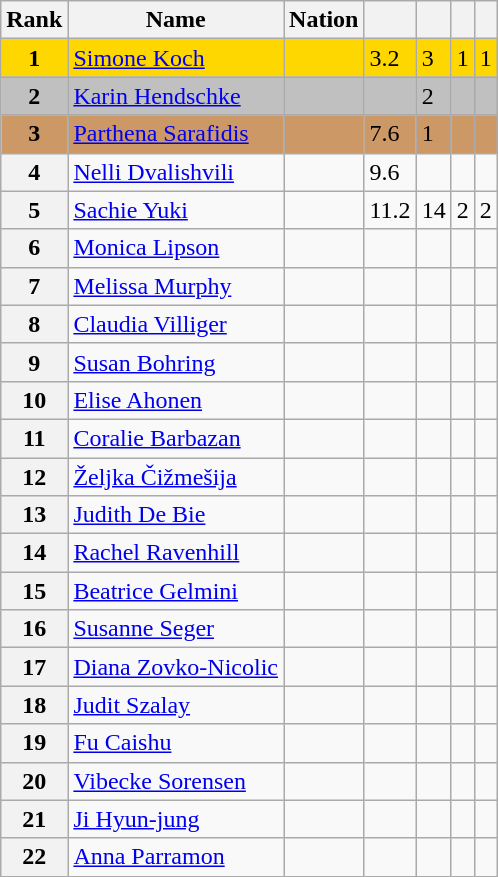<table class="wikitable sortable">
<tr>
<th>Rank</th>
<th>Name</th>
<th>Nation</th>
<th></th>
<th></th>
<th></th>
<th></th>
</tr>
<tr bgcolor=gold>
<td align=center><strong>1</strong></td>
<td><a href='#'>Simone Koch</a></td>
<td></td>
<td>3.2</td>
<td>3</td>
<td>1</td>
<td>1</td>
</tr>
<tr bgcolor=silver>
<td align=center><strong>2</strong></td>
<td><a href='#'>Karin Hendschke</a></td>
<td></td>
<td></td>
<td>2</td>
<td></td>
<td></td>
</tr>
<tr bgcolor=cc9966>
<td align=center><strong>3</strong></td>
<td><a href='#'>Parthena Sarafidis</a></td>
<td></td>
<td>7.6</td>
<td>1</td>
<td></td>
<td></td>
</tr>
<tr>
<th>4</th>
<td><a href='#'>Nelli Dvalishvili</a></td>
<td></td>
<td>9.6</td>
<td></td>
<td></td>
<td></td>
</tr>
<tr>
<th>5</th>
<td><a href='#'>Sachie Yuki</a></td>
<td></td>
<td>11.2</td>
<td>14</td>
<td>2</td>
<td>2</td>
</tr>
<tr>
<th>6</th>
<td><a href='#'>Monica Lipson</a></td>
<td></td>
<td></td>
<td></td>
<td></td>
<td></td>
</tr>
<tr>
<th>7</th>
<td><a href='#'>Melissa Murphy</a></td>
<td></td>
<td></td>
<td></td>
<td></td>
<td></td>
</tr>
<tr>
<th>8</th>
<td><a href='#'>Claudia Villiger</a></td>
<td></td>
<td></td>
<td></td>
<td></td>
<td></td>
</tr>
<tr>
<th>9</th>
<td><a href='#'>Susan Bohring</a></td>
<td></td>
<td></td>
<td></td>
<td></td>
<td></td>
</tr>
<tr>
<th>10</th>
<td><a href='#'>Elise Ahonen</a></td>
<td></td>
<td></td>
<td></td>
<td></td>
<td></td>
</tr>
<tr>
<th>11</th>
<td><a href='#'>Coralie Barbazan</a></td>
<td></td>
<td></td>
<td></td>
<td></td>
<td></td>
</tr>
<tr>
<th>12</th>
<td><a href='#'>Željka Čižmešija</a></td>
<td></td>
<td></td>
<td></td>
<td></td>
<td></td>
</tr>
<tr>
<th>13</th>
<td><a href='#'>Judith De Bie</a></td>
<td></td>
<td></td>
<td></td>
<td></td>
<td></td>
</tr>
<tr>
<th>14</th>
<td><a href='#'>Rachel Ravenhill</a></td>
<td></td>
<td></td>
<td></td>
<td></td>
<td></td>
</tr>
<tr>
<th>15</th>
<td><a href='#'>Beatrice Gelmini</a></td>
<td></td>
<td></td>
<td></td>
<td></td>
<td></td>
</tr>
<tr>
<th>16</th>
<td><a href='#'>Susanne Seger</a></td>
<td></td>
<td></td>
<td></td>
<td></td>
<td></td>
</tr>
<tr>
<th>17</th>
<td><a href='#'>Diana Zovko-Nicolic</a></td>
<td></td>
<td></td>
<td></td>
<td></td>
<td></td>
</tr>
<tr>
<th>18</th>
<td><a href='#'>Judit Szalay</a></td>
<td></td>
<td></td>
<td></td>
<td></td>
<td></td>
</tr>
<tr>
<th>19</th>
<td><a href='#'>Fu Caishu</a></td>
<td></td>
<td></td>
<td></td>
<td></td>
<td></td>
</tr>
<tr>
<th>20</th>
<td><a href='#'>Vibecke Sorensen</a></td>
<td></td>
<td></td>
<td></td>
<td></td>
<td></td>
</tr>
<tr>
<th>21</th>
<td><a href='#'>Ji Hyun-jung</a></td>
<td></td>
<td></td>
<td></td>
<td></td>
<td></td>
</tr>
<tr>
<th>22</th>
<td><a href='#'>Anna Parramon</a></td>
<td></td>
<td></td>
<td></td>
<td></td>
<td></td>
</tr>
</table>
